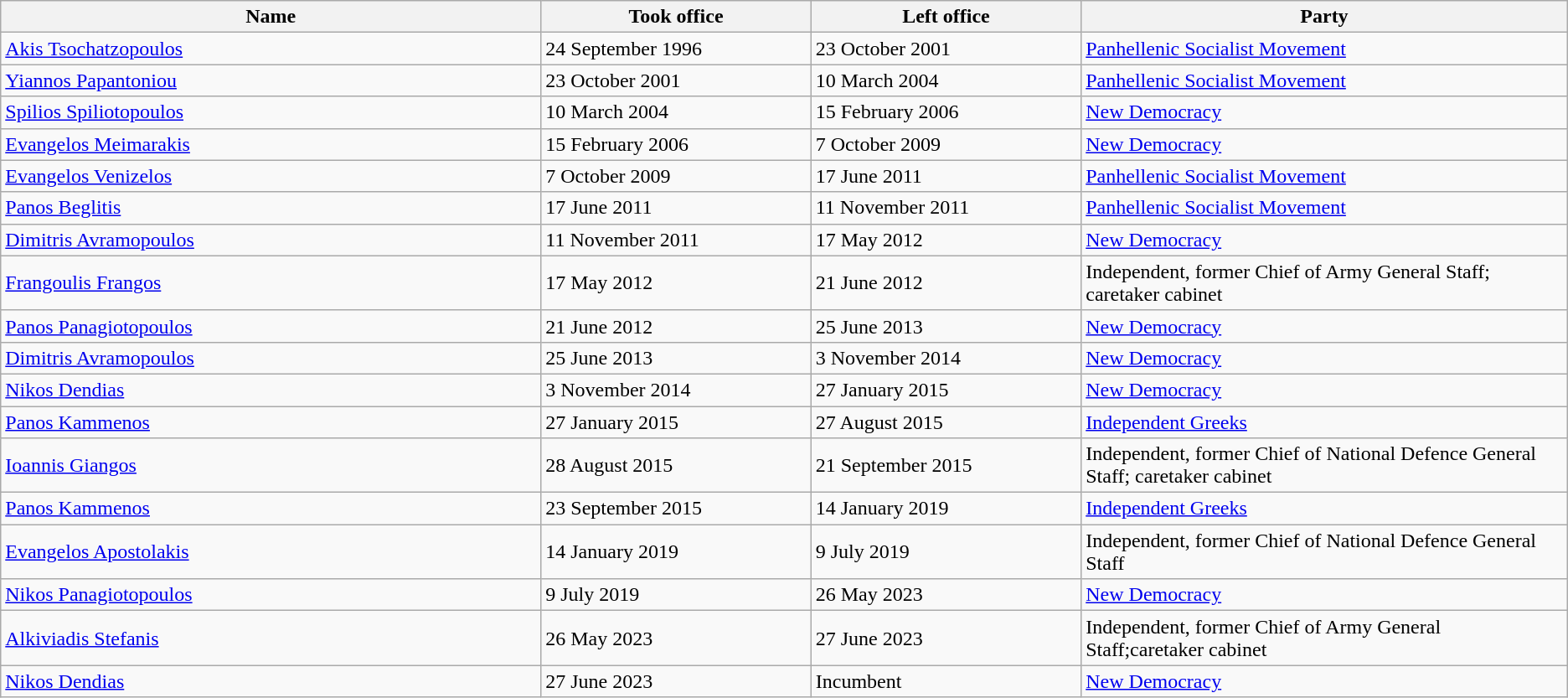<table class="wikitable">
<tr>
<th width="20%">Name</th>
<th width="10%">Took office</th>
<th width="10%">Left office</th>
<th width="18%">Party</th>
</tr>
<tr>
<td><a href='#'>Akis Tsochatzopoulos</a></td>
<td>24 September 1996</td>
<td>23 October 2001</td>
<td><a href='#'>Panhellenic Socialist Movement</a></td>
</tr>
<tr>
<td><a href='#'>Yiannos Papantoniou</a></td>
<td>23 October 2001</td>
<td>10 March 2004</td>
<td><a href='#'>Panhellenic Socialist Movement</a></td>
</tr>
<tr>
<td><a href='#'>Spilios Spiliotopoulos</a></td>
<td>10 March 2004</td>
<td>15 February 2006</td>
<td><a href='#'>New Democracy</a></td>
</tr>
<tr>
<td><a href='#'>Evangelos Meimarakis</a></td>
<td>15 February 2006</td>
<td>7 October 2009</td>
<td><a href='#'>New Democracy</a></td>
</tr>
<tr>
<td><a href='#'>Evangelos Venizelos</a></td>
<td>7 October 2009</td>
<td>17 June 2011</td>
<td><a href='#'>Panhellenic Socialist Movement</a></td>
</tr>
<tr>
<td><a href='#'>Panos Beglitis</a></td>
<td>17 June 2011</td>
<td>11 November 2011</td>
<td><a href='#'>Panhellenic Socialist Movement</a></td>
</tr>
<tr>
<td><a href='#'>Dimitris Avramopoulos</a></td>
<td>11 November 2011</td>
<td>17 May 2012</td>
<td><a href='#'>New Democracy</a></td>
</tr>
<tr>
<td><a href='#'>Frangoulis Frangos</a></td>
<td>17 May 2012</td>
<td>21 June 2012</td>
<td>Independent, former Chief of Army General Staff; caretaker cabinet</td>
</tr>
<tr>
<td><a href='#'>Panos Panagiotopoulos</a></td>
<td>21 June 2012</td>
<td>25 June 2013</td>
<td><a href='#'>New Democracy</a></td>
</tr>
<tr>
<td><a href='#'>Dimitris Avramopoulos</a></td>
<td>25 June 2013</td>
<td>3 November 2014</td>
<td><a href='#'>New Democracy</a></td>
</tr>
<tr>
<td><a href='#'>Nikos Dendias</a></td>
<td>3 November 2014</td>
<td>27 January 2015</td>
<td><a href='#'>New Democracy</a></td>
</tr>
<tr>
<td><a href='#'>Panos Kammenos</a></td>
<td>27 January 2015</td>
<td>27 August 2015</td>
<td><a href='#'>Independent Greeks</a></td>
</tr>
<tr>
<td><a href='#'>Ioannis Giangos</a></td>
<td>28 August 2015</td>
<td>21 September 2015</td>
<td>Independent, former Chief of National Defence General Staff; caretaker cabinet</td>
</tr>
<tr>
<td><a href='#'>Panos Kammenos</a></td>
<td>23 September 2015</td>
<td>14 January 2019</td>
<td><a href='#'>Independent Greeks</a></td>
</tr>
<tr>
<td><a href='#'>Evangelos Apostolakis</a></td>
<td>14 January 2019</td>
<td>9 July 2019</td>
<td>Independent, former Chief of National Defence General Staff</td>
</tr>
<tr>
<td><a href='#'>Nikos Panagiotopoulos</a></td>
<td>9 July 2019</td>
<td>26 May 2023</td>
<td><a href='#'>New Democracy</a></td>
</tr>
<tr>
<td><a href='#'>Alkiviadis Stefanis</a></td>
<td>26 May 2023</td>
<td>27 June 2023</td>
<td>Independent, former Chief of Army General Staff;caretaker cabinet</td>
</tr>
<tr>
<td><a href='#'>Nikos Dendias</a></td>
<td>27 June 2023</td>
<td>Incumbent</td>
<td><a href='#'>New Democracy</a></td>
</tr>
</table>
